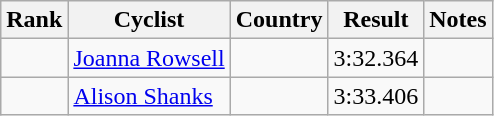<table class="wikitable sortable" style="text-align:center;">
<tr>
<th>Rank</th>
<th class="unsortable">Cyclist</th>
<th>Country</th>
<th>Result</th>
<th class="unsortable">Notes</th>
</tr>
<tr>
<td></td>
<td align="left"><a href='#'>Joanna Rowsell</a></td>
<td align="left"></td>
<td>3:32.364</td>
<td></td>
</tr>
<tr>
<td></td>
<td align="left"><a href='#'>Alison Shanks</a></td>
<td align="left"></td>
<td>3:33.406</td>
<td></td>
</tr>
</table>
